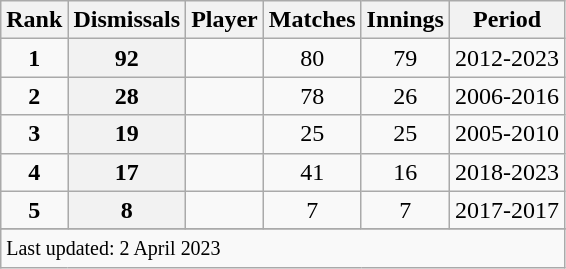<table class="wikitable plainrowheaders sortable">
<tr>
<th scope=col>Rank</th>
<th scope=col>Dismissals</th>
<th scope=col>Player</th>
<th scope=col>Matches</th>
<th scope=col>Innings</th>
<th scope=col>Period</th>
</tr>
<tr -bgcolor=#cee0f2>
<td align=center><strong>1</strong></td>
<th scope=row style=text-align:center;>92</th>
<td></td>
<td align=center>80</td>
<td align=center>79</td>
<td>2012-2023</td>
</tr>
<tr>
<td align=center><strong>2</strong></td>
<th scope=row style=text-align:center;>28</th>
<td></td>
<td align=center>78</td>
<td align=center>26</td>
<td>2006-2016</td>
</tr>
<tr>
<td align=center><strong>3</strong></td>
<th scope=row style=text-align:center;>19</th>
<td></td>
<td align=center>25</td>
<td align=center>25</td>
<td>2005-2010</td>
</tr>
<tr>
<td align=center><strong>4</strong></td>
<th scope=row style=text-align:center;>17</th>
<td> </td>
<td align=center>41</td>
<td align=center>16</td>
<td>2018-2023</td>
</tr>
<tr>
<td align=center><strong>5</strong></td>
<th scope=row style=text-align:center;>8</th>
<td></td>
<td align=center>7</td>
<td align=center>7</td>
<td>2017-2017</td>
</tr>
<tr>
</tr>
<tr class=sortbottom>
<td colspan=6><small>Last updated: 2 April 2023</small></td>
</tr>
</table>
